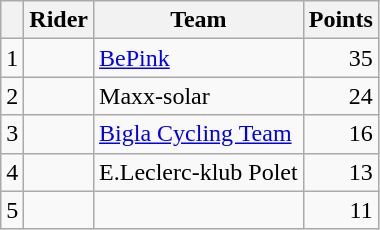<table class="wikitable">
<tr>
<th></th>
<th>Rider</th>
<th>Team</th>
<th>Points</th>
</tr>
<tr>
<td>1</td>
<td> </td>
<td><a href='#'>BePink</a></td>
<td align="right">35</td>
</tr>
<tr>
<td>2</td>
<td></td>
<td>Maxx-solar</td>
<td align="right">24</td>
</tr>
<tr>
<td>3</td>
<td></td>
<td><a href='#'>Bigla Cycling Team</a></td>
<td align="right">16</td>
</tr>
<tr>
<td>4</td>
<td></td>
<td>E.Leclerc-klub Polet</td>
<td align="right">13</td>
</tr>
<tr>
<td>5</td>
<td></td>
<td></td>
<td align="right">11</td>
</tr>
</table>
